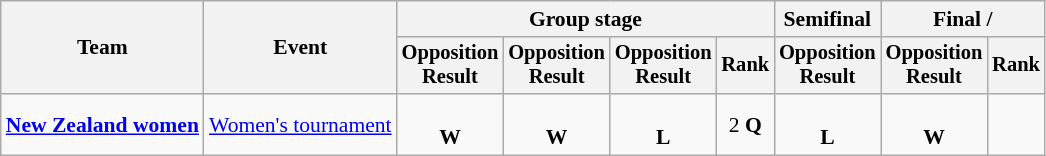<table class=wikitable style=font-size:90%>
<tr>
<th rowspan=2>Team</th>
<th rowspan=2>Event</th>
<th colspan=4>Group stage</th>
<th>Semifinal</th>
<th colspan=2>Final / </th>
</tr>
<tr style=font-size:95%>
<th>Opposition<br>Result</th>
<th>Opposition<br>Result</th>
<th>Opposition<br>Result</th>
<th>Rank</th>
<th>Opposition<br>Result</th>
<th>Opposition<br>Result</th>
<th>Rank</th>
</tr>
<tr align=center>
<td align=left><strong><a href='#'>New Zealand women</a></strong></td>
<td align=left><a href='#'>Women's tournament</a></td>
<td><br><strong>W</strong></td>
<td><br><strong>W</strong></td>
<td><br><strong>L</strong></td>
<td>2 <strong>Q</strong></td>
<td><br><strong>L</strong></td>
<td><br><strong>W</strong></td>
<td></td>
</tr>
</table>
